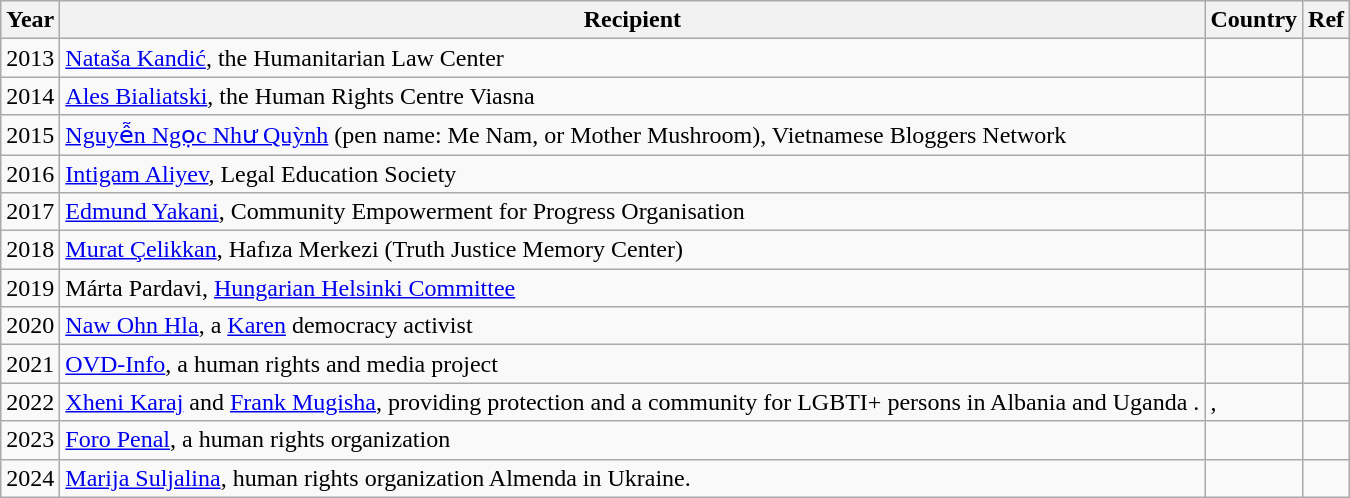<table class="wikitable">
<tr>
<th>Year</th>
<th>Recipient</th>
<th>Country</th>
<th>Ref</th>
</tr>
<tr>
<td>2013</td>
<td><a href='#'>Nataša Kandić</a>, the Humanitarian Law Center</td>
<td></td>
<td></td>
</tr>
<tr>
<td>2014</td>
<td><a href='#'>Ales Bialiatski</a>, the Human Rights Centre Viasna</td>
<td></td>
<td></td>
</tr>
<tr>
<td>2015</td>
<td><a href='#'>Nguyễn Ngọc Như Quỳnh</a> (pen name: Me Nam, or Mother Mushroom), Vietnamese Bloggers Network</td>
<td></td>
<td></td>
</tr>
<tr>
<td>2016</td>
<td><a href='#'>Intigam Aliyev</a>, Legal Education Society</td>
<td></td>
<td></td>
</tr>
<tr>
<td>2017</td>
<td><a href='#'>Edmund Yakani</a>, Community Empowerment for Progress Organisation</td>
<td></td>
<td></td>
</tr>
<tr>
<td>2018</td>
<td><a href='#'>Murat Çelikkan</a>, Hafıza Merkezi (Truth Justice Memory Center)</td>
<td></td>
<td></td>
</tr>
<tr>
<td>2019</td>
<td>Márta Pardavi, <a href='#'>Hungarian Helsinki Committee</a></td>
<td></td>
<td></td>
</tr>
<tr>
<td>2020</td>
<td><a href='#'>Naw Ohn Hla</a>, a <a href='#'>Karen</a> democracy activist</td>
<td></td>
<td></td>
</tr>
<tr>
<td>2021</td>
<td><a href='#'>OVD-Info</a>, a human rights and media project</td>
<td></td>
<td></td>
</tr>
<tr>
<td>2022</td>
<td><a href='#'>Xheni Karaj</a> and <a href='#'>Frank Mugisha</a>, providing protection and a community for LGBTI+ persons in Albania  and Uganda .</td>
<td>, </td>
<td></td>
</tr>
<tr>
<td>2023</td>
<td><a href='#'>Foro Penal</a>, a human rights organization</td>
<td></td>
<td></td>
</tr>
<tr>
<td>2024</td>
<td><a href='#'>Marija Suljalina</a>, human rights organization Almenda in Ukraine.</td>
<td></td>
<td></td>
</tr>
</table>
